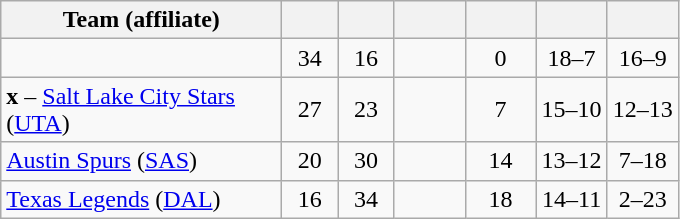<table class="wikitable" style="text-align:center">
<tr>
<th style="width:180px">Team (affiliate)</th>
<th style="width:30px"></th>
<th style="width:30px"></th>
<th style="width:40px"></th>
<th style="width:40px"></th>
<th style="width:40px"></th>
<th style="width:40px"></th>
</tr>
<tr>
<td align=left></td>
<td>34</td>
<td>16</td>
<td></td>
<td>0</td>
<td>18–7</td>
<td>16–9</td>
</tr>
<tr>
<td align=left><strong>x</strong> – <a href='#'>Salt Lake City Stars</a> (<a href='#'>UTA</a>)</td>
<td>27</td>
<td>23</td>
<td></td>
<td>7</td>
<td>15–10</td>
<td>12–13</td>
</tr>
<tr>
<td align=left><a href='#'>Austin Spurs</a> (<a href='#'>SAS</a>)</td>
<td>20</td>
<td>30</td>
<td></td>
<td>14</td>
<td>13–12</td>
<td>7–18</td>
</tr>
<tr>
<td align=left><a href='#'>Texas Legends</a> (<a href='#'>DAL</a>)</td>
<td>16</td>
<td>34</td>
<td></td>
<td>18</td>
<td>14–11</td>
<td>2–23</td>
</tr>
</table>
